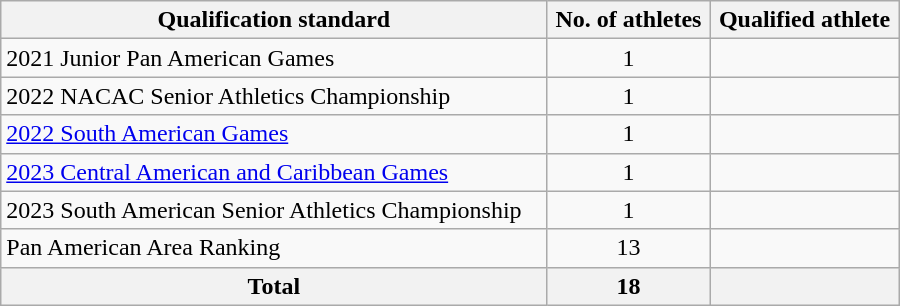<table class="wikitable" style="text-align:left; width:600px;">
<tr>
<th>Qualification standard</th>
<th>No. of athletes</th>
<th>Qualified athlete</th>
</tr>
<tr>
<td>2021 Junior Pan American Games</td>
<td align=center>1</td>
<td></td>
</tr>
<tr>
<td>2022 NACAC Senior Athletics Championship</td>
<td align=center>1</td>
<td></td>
</tr>
<tr>
<td><a href='#'>2022 South American Games</a></td>
<td align=center>1</td>
<td></td>
</tr>
<tr>
<td><a href='#'>2023 Central American and Caribbean Games</a></td>
<td align=center>1</td>
<td></td>
</tr>
<tr>
<td>2023 South American Senior Athletics Championship</td>
<td align=center>1</td>
<td></td>
</tr>
<tr>
<td>Pan American Area Ranking</td>
<td align=center>13</td>
<td></td>
</tr>
<tr>
<th>Total</th>
<th>18</th>
<th colspan=2></th>
</tr>
</table>
